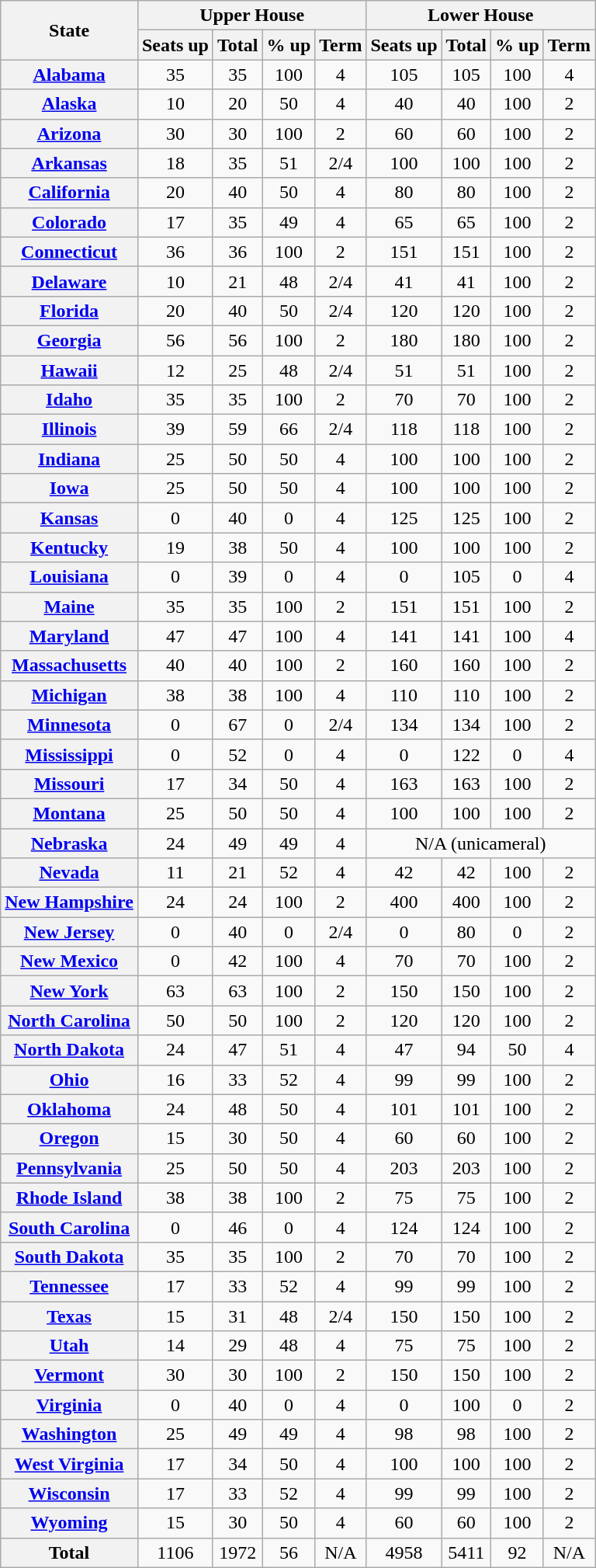<table class="wikitable sortable plainrowheaders" style="text-align: center;">
<tr>
<th rowspan=2>State</th>
<th colspan=4>Upper House</th>
<th colspan=4>Lower House</th>
</tr>
<tr>
<th>Seats up</th>
<th>Total</th>
<th>% up</th>
<th>Term</th>
<th>Seats up</th>
<th>Total</th>
<th>% up</th>
<th>Term</th>
</tr>
<tr>
<th scope="row"><a href='#'>Alabama</a></th>
<td>35</td>
<td>35</td>
<td>100</td>
<td>4</td>
<td>105</td>
<td>105</td>
<td>100</td>
<td>4</td>
</tr>
<tr>
<th scope="row"><a href='#'>Alaska</a></th>
<td>10</td>
<td>20</td>
<td>50</td>
<td>4</td>
<td>40</td>
<td>40</td>
<td>100</td>
<td>2</td>
</tr>
<tr>
<th scope="row"><a href='#'>Arizona</a></th>
<td>30</td>
<td>30</td>
<td>100</td>
<td>2</td>
<td>60</td>
<td>60</td>
<td>100</td>
<td>2</td>
</tr>
<tr>
<th scope="row"><a href='#'>Arkansas</a></th>
<td>18</td>
<td>35</td>
<td>51</td>
<td>2/4</td>
<td>100</td>
<td>100</td>
<td>100</td>
<td>2</td>
</tr>
<tr>
<th scope="row"><a href='#'>California</a></th>
<td>20</td>
<td>40</td>
<td>50</td>
<td>4</td>
<td>80</td>
<td>80</td>
<td>100</td>
<td>2</td>
</tr>
<tr>
<th scope="row"><a href='#'>Colorado</a></th>
<td>17</td>
<td>35</td>
<td>49</td>
<td>4</td>
<td>65</td>
<td>65</td>
<td>100</td>
<td>2</td>
</tr>
<tr>
<th scope="row"><a href='#'>Connecticut</a></th>
<td>36</td>
<td>36</td>
<td>100</td>
<td>2</td>
<td>151</td>
<td>151</td>
<td>100</td>
<td>2</td>
</tr>
<tr>
<th scope="row"><a href='#'>Delaware</a></th>
<td>10</td>
<td>21</td>
<td>48</td>
<td>2/4</td>
<td>41</td>
<td>41</td>
<td>100</td>
<td>2</td>
</tr>
<tr>
<th scope="row"><a href='#'>Florida</a></th>
<td>20</td>
<td>40</td>
<td>50</td>
<td>2/4</td>
<td>120</td>
<td>120</td>
<td>100</td>
<td>2</td>
</tr>
<tr>
<th scope="row"><a href='#'>Georgia</a></th>
<td>56</td>
<td>56</td>
<td>100</td>
<td>2</td>
<td>180</td>
<td>180</td>
<td>100</td>
<td>2</td>
</tr>
<tr>
<th scope="row"><a href='#'>Hawaii</a></th>
<td>12</td>
<td>25</td>
<td>48</td>
<td>2/4</td>
<td>51</td>
<td>51</td>
<td>100</td>
<td>2</td>
</tr>
<tr>
<th scope="row"><a href='#'>Idaho</a></th>
<td>35</td>
<td>35</td>
<td>100</td>
<td>2</td>
<td>70</td>
<td>70</td>
<td>100</td>
<td>2</td>
</tr>
<tr>
<th scope="row"><a href='#'>Illinois</a></th>
<td>39</td>
<td>59</td>
<td>66</td>
<td>2/4</td>
<td>118</td>
<td>118</td>
<td>100</td>
<td>2</td>
</tr>
<tr>
<th scope="row"><a href='#'>Indiana</a></th>
<td>25</td>
<td>50</td>
<td>50</td>
<td>4</td>
<td>100</td>
<td>100</td>
<td>100</td>
<td>2</td>
</tr>
<tr>
<th scope="row"><a href='#'>Iowa</a></th>
<td>25</td>
<td>50</td>
<td>50</td>
<td>4</td>
<td>100</td>
<td>100</td>
<td>100</td>
<td>2</td>
</tr>
<tr>
<th scope="row"><a href='#'>Kansas</a></th>
<td>0</td>
<td>40</td>
<td>0</td>
<td>4</td>
<td>125</td>
<td>125</td>
<td>100</td>
<td>2</td>
</tr>
<tr>
<th scope="row"><a href='#'>Kentucky</a></th>
<td>19</td>
<td>38</td>
<td>50</td>
<td>4</td>
<td>100</td>
<td>100</td>
<td>100</td>
<td>2</td>
</tr>
<tr>
<th scope="row"><a href='#'>Louisiana</a></th>
<td>0</td>
<td>39</td>
<td>0</td>
<td>4</td>
<td>0</td>
<td>105</td>
<td>0</td>
<td>4</td>
</tr>
<tr>
<th scope="row"><a href='#'>Maine</a></th>
<td>35</td>
<td>35</td>
<td>100</td>
<td>2</td>
<td>151</td>
<td>151</td>
<td>100</td>
<td>2</td>
</tr>
<tr>
<th scope="row"><a href='#'>Maryland</a></th>
<td>47</td>
<td>47</td>
<td>100</td>
<td>4</td>
<td>141</td>
<td>141</td>
<td>100</td>
<td>4</td>
</tr>
<tr>
<th scope="row"><a href='#'>Massachusetts</a></th>
<td>40</td>
<td>40</td>
<td>100</td>
<td>2</td>
<td>160</td>
<td>160</td>
<td>100</td>
<td>2</td>
</tr>
<tr>
<th scope="row"><a href='#'>Michigan</a></th>
<td>38</td>
<td>38</td>
<td>100</td>
<td>4</td>
<td>110</td>
<td>110</td>
<td>100</td>
<td>2</td>
</tr>
<tr>
<th scope="row"><a href='#'>Minnesota</a></th>
<td>0</td>
<td>67</td>
<td>0</td>
<td>2/4</td>
<td>134</td>
<td>134</td>
<td>100</td>
<td>2</td>
</tr>
<tr>
<th scope="row"><a href='#'>Mississippi</a></th>
<td>0</td>
<td>52</td>
<td>0</td>
<td>4</td>
<td>0</td>
<td>122</td>
<td>0</td>
<td>4</td>
</tr>
<tr>
<th scope="row"><a href='#'>Missouri</a></th>
<td>17</td>
<td>34</td>
<td>50</td>
<td>4</td>
<td>163</td>
<td>163</td>
<td>100</td>
<td>2</td>
</tr>
<tr>
<th scope="row"><a href='#'>Montana</a></th>
<td>25</td>
<td>50</td>
<td>50</td>
<td>4</td>
<td>100</td>
<td>100</td>
<td>100</td>
<td>2</td>
</tr>
<tr>
<th scope="row"><a href='#'>Nebraska</a></th>
<td>24</td>
<td>49</td>
<td>49</td>
<td>4</td>
<td colspan=4>N/A (unicameral)</td>
</tr>
<tr>
<th scope="row"><a href='#'>Nevada</a></th>
<td>11</td>
<td>21</td>
<td>52</td>
<td>4</td>
<td>42</td>
<td>42</td>
<td>100</td>
<td>2</td>
</tr>
<tr>
<th scope="row"><a href='#'>New Hampshire</a></th>
<td>24</td>
<td>24</td>
<td>100</td>
<td>2</td>
<td>400</td>
<td>400</td>
<td>100</td>
<td>2</td>
</tr>
<tr>
<th scope="row"><a href='#'>New Jersey</a></th>
<td>0</td>
<td>40</td>
<td>0</td>
<td>2/4</td>
<td>0</td>
<td>80</td>
<td>0</td>
<td>2</td>
</tr>
<tr>
<th scope="row"><a href='#'>New Mexico</a></th>
<td>0</td>
<td>42</td>
<td>100</td>
<td>4</td>
<td>70</td>
<td>70</td>
<td>100</td>
<td>2</td>
</tr>
<tr>
<th scope="row"><a href='#'>New York</a></th>
<td>63</td>
<td>63</td>
<td>100</td>
<td>2</td>
<td>150</td>
<td>150</td>
<td>100</td>
<td>2</td>
</tr>
<tr>
<th scope="row"><a href='#'>North Carolina</a></th>
<td>50</td>
<td>50</td>
<td>100</td>
<td>2</td>
<td>120</td>
<td>120</td>
<td>100</td>
<td>2</td>
</tr>
<tr>
<th scope="row"><a href='#'>North Dakota</a></th>
<td>24</td>
<td>47</td>
<td>51</td>
<td>4</td>
<td>47</td>
<td>94</td>
<td>50</td>
<td>4</td>
</tr>
<tr>
<th scope="row"><a href='#'>Ohio</a></th>
<td>16</td>
<td>33</td>
<td>52</td>
<td>4</td>
<td>99</td>
<td>99</td>
<td>100</td>
<td>2</td>
</tr>
<tr>
<th scope="row"><a href='#'>Oklahoma</a></th>
<td>24</td>
<td>48</td>
<td>50</td>
<td>4</td>
<td>101</td>
<td>101</td>
<td>100</td>
<td>2</td>
</tr>
<tr>
<th scope="row"><a href='#'>Oregon</a></th>
<td>15</td>
<td>30</td>
<td>50</td>
<td>4</td>
<td>60</td>
<td>60</td>
<td>100</td>
<td>2</td>
</tr>
<tr>
<th scope="row"><a href='#'>Pennsylvania</a></th>
<td>25</td>
<td>50</td>
<td>50</td>
<td>4</td>
<td>203</td>
<td>203</td>
<td>100</td>
<td>2</td>
</tr>
<tr>
<th scope="row"><a href='#'>Rhode Island</a></th>
<td>38</td>
<td>38</td>
<td>100</td>
<td>2</td>
<td>75</td>
<td>75</td>
<td>100</td>
<td>2</td>
</tr>
<tr>
<th scope="row"><a href='#'>South Carolina</a></th>
<td>0</td>
<td>46</td>
<td>0</td>
<td>4</td>
<td>124</td>
<td>124</td>
<td>100</td>
<td>2</td>
</tr>
<tr>
<th scope="row"><a href='#'>South Dakota</a></th>
<td>35</td>
<td>35</td>
<td>100</td>
<td>2</td>
<td>70</td>
<td>70</td>
<td>100</td>
<td>2</td>
</tr>
<tr>
<th scope="row"><a href='#'>Tennessee</a></th>
<td>17</td>
<td>33</td>
<td>52</td>
<td>4</td>
<td>99</td>
<td>99</td>
<td>100</td>
<td>2</td>
</tr>
<tr>
<th scope="row"><a href='#'>Texas</a></th>
<td>15</td>
<td>31</td>
<td>48</td>
<td>2/4</td>
<td>150</td>
<td>150</td>
<td>100</td>
<td>2</td>
</tr>
<tr>
<th scope="row"><a href='#'>Utah</a></th>
<td>14</td>
<td>29</td>
<td>48</td>
<td>4</td>
<td>75</td>
<td>75</td>
<td>100</td>
<td>2</td>
</tr>
<tr>
<th scope="row"><a href='#'>Vermont</a></th>
<td>30</td>
<td>30</td>
<td>100</td>
<td>2</td>
<td>150</td>
<td>150</td>
<td>100</td>
<td>2</td>
</tr>
<tr>
<th scope="row"><a href='#'>Virginia</a></th>
<td>0</td>
<td>40</td>
<td>0</td>
<td>4</td>
<td>0</td>
<td>100</td>
<td>0</td>
<td>2</td>
</tr>
<tr>
<th scope="row"><a href='#'>Washington</a></th>
<td>25</td>
<td>49</td>
<td>49</td>
<td>4</td>
<td>98</td>
<td>98</td>
<td>100</td>
<td>2</td>
</tr>
<tr>
<th scope="row"><a href='#'>West Virginia</a></th>
<td>17</td>
<td>34</td>
<td>50</td>
<td>4</td>
<td>100</td>
<td>100</td>
<td>100</td>
<td>2</td>
</tr>
<tr>
<th scope="row"><a href='#'>Wisconsin</a></th>
<td>17</td>
<td>33</td>
<td>52</td>
<td>4</td>
<td>99</td>
<td>99</td>
<td>100</td>
<td>2</td>
</tr>
<tr>
<th scope="row"><a href='#'>Wyoming</a></th>
<td>15</td>
<td>30</td>
<td>50</td>
<td>4</td>
<td>60</td>
<td>60</td>
<td>100</td>
<td>2</td>
</tr>
<tr class="sortbottom" |>
<th scope="row">Total</th>
<td>1106</td>
<td>1972</td>
<td>56</td>
<td>N/A</td>
<td>4958</td>
<td>5411</td>
<td>92</td>
<td>N/A</td>
</tr>
</table>
